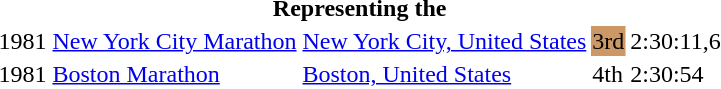<table>
<tr>
<th colspan="5">Representing the </th>
</tr>
<tr>
<td>1981</td>
<td><a href='#'>New York City Marathon</a></td>
<td><a href='#'>New York City, United States</a></td>
<td style="background:#c96;">3rd</td>
<td>2:30:11,6</td>
</tr>
<tr>
<td>1981</td>
<td><a href='#'>Boston Marathon</a></td>
<td><a href='#'>Boston, United States</a></td>
<td style="background: white">4th</td>
<td>2:30:54</td>
</tr>
<tr>
</tr>
</table>
